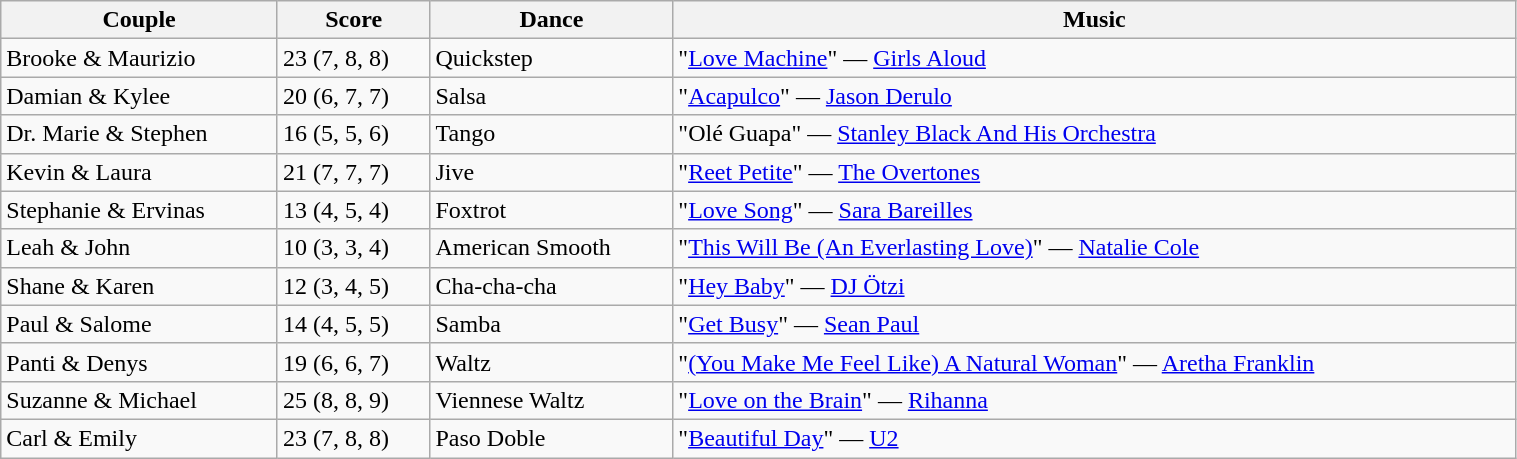<table class="wikitable" style="width:80%;">
<tr>
<th>Couple</th>
<th>Score</th>
<th>Dance</th>
<th>Music</th>
</tr>
<tr>
<td>Brooke & Maurizio</td>
<td>23 (7, 8, 8)</td>
<td>Quickstep</td>
<td>"<a href='#'>Love Machine</a>" — <a href='#'>Girls Aloud</a></td>
</tr>
<tr>
<td>Damian & Kylee</td>
<td>20 (6, 7, 7)</td>
<td>Salsa</td>
<td>"<a href='#'>Acapulco</a>" — <a href='#'>Jason Derulo</a></td>
</tr>
<tr>
<td>Dr. Marie & Stephen</td>
<td>16 (5, 5, 6)</td>
<td>Tango</td>
<td>"Olé Guapa"  — <a href='#'>Stanley Black And His Orchestra</a></td>
</tr>
<tr>
<td>Kevin & Laura</td>
<td>21 (7, 7, 7)</td>
<td>Jive</td>
<td>"<a href='#'>Reet Petite</a>" — <a href='#'>The Overtones</a></td>
</tr>
<tr>
<td>Stephanie & Ervinas</td>
<td>13 (4, 5, 4)</td>
<td>Foxtrot</td>
<td>"<a href='#'>Love Song</a>" — <a href='#'>Sara Bareilles</a></td>
</tr>
<tr>
<td>Leah & John</td>
<td>10 (3, 3, 4)</td>
<td>American Smooth</td>
<td>"<a href='#'>This Will Be (An Everlasting Love)</a>" — <a href='#'>Natalie Cole</a></td>
</tr>
<tr>
<td>Shane & Karen</td>
<td>12 (3, 4, 5)</td>
<td>Cha-cha-cha</td>
<td>"<a href='#'>Hey Baby</a>"  — <a href='#'>DJ Ötzi</a></td>
</tr>
<tr>
<td>Paul & Salome</td>
<td>14 (4, 5, 5)</td>
<td>Samba</td>
<td>"<a href='#'>Get Busy</a>"  — <a href='#'>Sean Paul</a></td>
</tr>
<tr>
<td>Panti & Denys</td>
<td>19 (6, 6, 7)</td>
<td>Waltz</td>
<td>"<a href='#'>(You Make Me Feel Like) A Natural Woman</a>" — <a href='#'>Aretha Franklin</a></td>
</tr>
<tr>
<td>Suzanne & Michael</td>
<td>25 (8, 8, 9)</td>
<td>Viennese Waltz</td>
<td>"<a href='#'>Love on the Brain</a>"  — <a href='#'>Rihanna</a></td>
</tr>
<tr>
<td>Carl & Emily</td>
<td>23 (7, 8, 8)</td>
<td>Paso Doble</td>
<td>"<a href='#'>Beautiful Day</a>" — <a href='#'>U2</a></td>
</tr>
</table>
